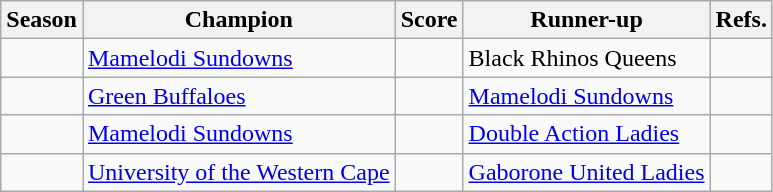<table class="wikitable">
<tr>
<th>Season</th>
<th>Champion</th>
<th>Score</th>
<th>Runner-up</th>
<th>Refs.</th>
</tr>
<tr>
<td></td>
<td> <a href='#'>Mamelodi Sundowns</a></td>
<td></td>
<td> Black Rhinos Queens</td>
<td></td>
</tr>
<tr>
<td></td>
<td> <a href='#'>Green Buffaloes</a></td>
<td></td>
<td> <a href='#'>Mamelodi Sundowns</a></td>
<td></td>
</tr>
<tr>
<td></td>
<td> <a href='#'>Mamelodi Sundowns</a></td>
<td></td>
<td> <a href='#'>Double Action Ladies</a></td>
<td></td>
</tr>
<tr>
<td></td>
<td> <a href='#'>University of the Western Cape</a></td>
<td></td>
<td> <a href='#'>Gaborone United Ladies</a></td>
<td></td>
</tr>
</table>
